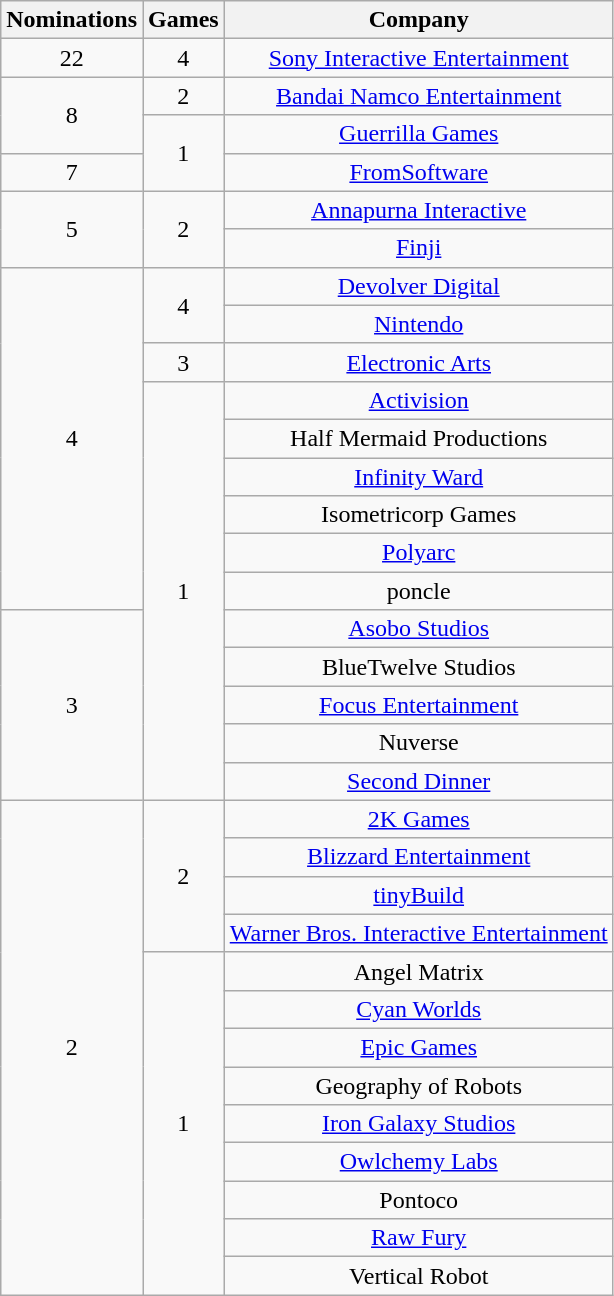<table class="wikitable floatright" rowspan="2" style="text-align:center;" background: #f6e39c;>
<tr>
<th scope="col">Nominations</th>
<th scope="col">Games</th>
<th scope="col">Company</th>
</tr>
<tr>
<td>22</td>
<td>4</td>
<td><a href='#'>Sony Interactive Entertainment</a></td>
</tr>
<tr>
<td rowspan=2>8</td>
<td>2</td>
<td><a href='#'>Bandai Namco Entertainment</a></td>
</tr>
<tr>
<td rowspan=2>1</td>
<td><a href='#'>Guerrilla Games</a></td>
</tr>
<tr>
<td>7</td>
<td><a href='#'>FromSoftware</a></td>
</tr>
<tr>
<td rowspan=2>5</td>
<td rowspan=2>2</td>
<td><a href='#'>Annapurna Interactive</a></td>
</tr>
<tr>
<td><a href='#'>Finji</a></td>
</tr>
<tr>
<td rowspan=9>4</td>
<td rowspan=2>4</td>
<td><a href='#'>Devolver Digital</a></td>
</tr>
<tr>
<td><a href='#'>Nintendo</a></td>
</tr>
<tr>
<td>3</td>
<td><a href='#'>Electronic Arts</a></td>
</tr>
<tr>
<td rowspan=11>1</td>
<td><a href='#'>Activision</a></td>
</tr>
<tr>
<td>Half Mermaid Productions</td>
</tr>
<tr>
<td><a href='#'>Infinity Ward</a></td>
</tr>
<tr>
<td>Isometricorp Games</td>
</tr>
<tr>
<td><a href='#'>Polyarc</a></td>
</tr>
<tr>
<td>poncle</td>
</tr>
<tr>
<td rowspan=5>3</td>
<td><a href='#'>Asobo Studios</a></td>
</tr>
<tr>
<td>BlueTwelve Studios</td>
</tr>
<tr>
<td><a href='#'>Focus Entertainment</a></td>
</tr>
<tr>
<td>Nuverse</td>
</tr>
<tr>
<td><a href='#'>Second Dinner</a></td>
</tr>
<tr>
<td rowspan=14>2</td>
<td rowspan=4>2</td>
<td><a href='#'>2K Games</a></td>
</tr>
<tr>
<td><a href='#'>Blizzard Entertainment</a></td>
</tr>
<tr>
<td><a href='#'>tinyBuild</a></td>
</tr>
<tr>
<td><a href='#'>Warner Bros. Interactive Entertainment</a></td>
</tr>
<tr>
<td rowspan=10>1</td>
<td>Angel Matrix</td>
</tr>
<tr>
<td><a href='#'>Cyan Worlds</a></td>
</tr>
<tr>
<td><a href='#'>Epic Games</a></td>
</tr>
<tr>
<td>Geography of Robots</td>
</tr>
<tr>
<td><a href='#'>Iron Galaxy Studios</a></td>
</tr>
<tr>
<td><a href='#'>Owlchemy Labs</a></td>
</tr>
<tr>
<td>Pontoco</td>
</tr>
<tr>
<td><a href='#'>Raw Fury</a></td>
</tr>
<tr>
<td>Vertical Robot</td>
</tr>
</table>
